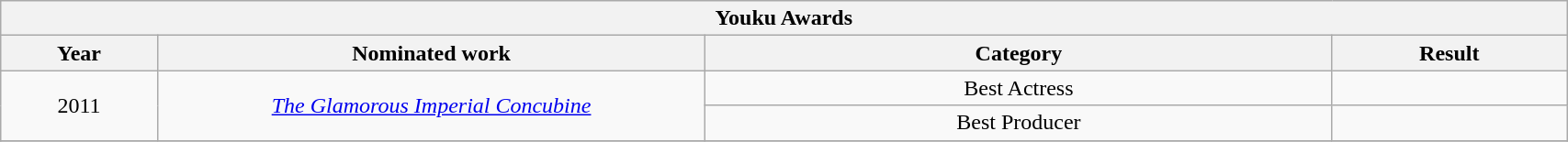<table width="90%" class="wikitable">
<tr>
<th colspan="4" align="center">Youku Awards</th>
</tr>
<tr>
<th width="10%">Year</th>
<th width="35%">Nominated work</th>
<th width="40%">Category</th>
<th width="15%">Result</th>
</tr>
<tr>
<td align="center" rowspan="2">2011</td>
<td align="center" rowspan="2"><em><a href='#'>The Glamorous Imperial Concubine</a></em></td>
<td align="center">Best Actress</td>
<td></td>
</tr>
<tr>
<td align="center">Best Producer</td>
<td></td>
</tr>
<tr>
</tr>
</table>
